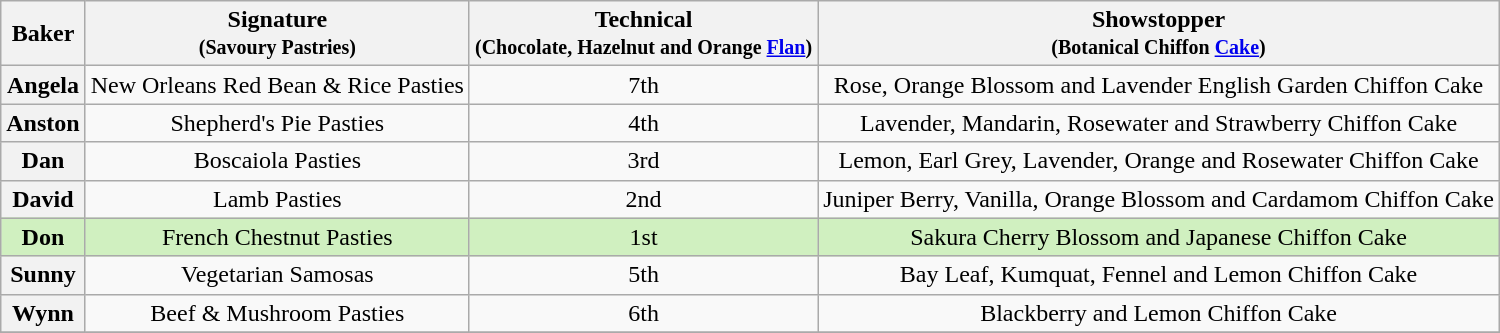<table class="wikitable sortable" style="text-align:center">
<tr>
<th>Baker</th>
<th class="unsortable">Signature<br><small>(Savoury Pastries)</small></th>
<th>Technical<br><small>(Chocolate, Hazelnut and Orange <a href='#'>Flan</a>)</small></th>
<th class="unsortable">Showstopper<br><small>(Botanical Chiffon <a href='#'>Cake</a>)</small></th>
</tr>
<tr>
<th>Angela</th>
<td>New Orleans Red Bean & Rice Pasties</td>
<td>7th</td>
<td>Rose, Orange Blossom and Lavender English Garden Chiffon Cake</td>
</tr>
<tr>
<th>Anston</th>
<td>Shepherd's Pie Pasties</td>
<td>4th</td>
<td>Lavender, Mandarin, Rosewater and Strawberry Chiffon Cake</td>
</tr>
<tr>
<th>Dan</th>
<td>Boscaiola Pasties</td>
<td>3rd</td>
<td>Lemon, Earl Grey, Lavender, Orange and Rosewater Chiffon Cake</td>
</tr>
<tr>
<th>David</th>
<td>Lamb Pasties</td>
<td>2nd</td>
<td>Juniper Berry, Vanilla, Orange Blossom and Cardamom Chiffon Cake</td>
</tr>
<tr style="background:#d0f0c0;">
<th style="background:#d0f0c0;">Don</th>
<td>French Chestnut Pasties</td>
<td>1st</td>
<td>Sakura Cherry Blossom and Japanese Chiffon Cake</td>
</tr>
<tr>
<th>Sunny</th>
<td>Vegetarian Samosas</td>
<td>5th</td>
<td>Bay Leaf, Kumquat, Fennel and Lemon Chiffon Cake</td>
</tr>
<tr>
<th>Wynn</th>
<td>Beef & Mushroom Pasties</td>
<td>6th</td>
<td>Blackberry and Lemon Chiffon Cake</td>
</tr>
<tr>
</tr>
</table>
